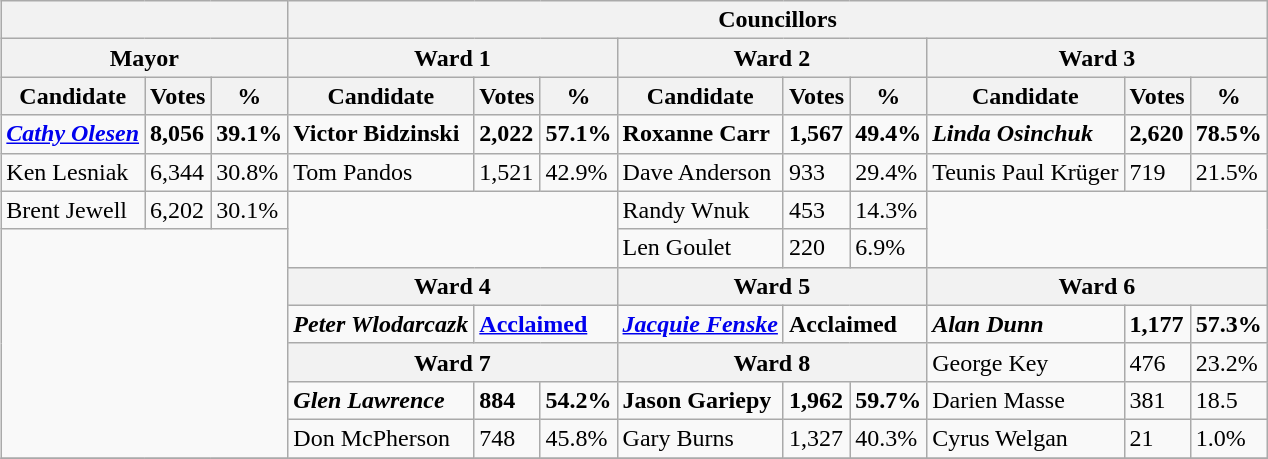<table class="wikitable collapsible collapsed" align="right">
<tr>
<th colspan=3></th>
<th colspan=9>Councillors</th>
</tr>
<tr>
<th colspan=3>Mayor</th>
<th colspan=3>Ward 1</th>
<th colspan=3>Ward 2</th>
<th colspan=3>Ward 3</th>
</tr>
<tr>
<th>Candidate</th>
<th>Votes</th>
<th>%</th>
<th>Candidate</th>
<th>Votes</th>
<th>%</th>
<th>Candidate</th>
<th>Votes</th>
<th>%</th>
<th>Candidate</th>
<th>Votes</th>
<th>%</th>
</tr>
<tr>
<td><strong><em><a href='#'>Cathy Olesen</a></em></strong></td>
<td><strong>8,056</strong></td>
<td><strong>39.1%</strong></td>
<td><strong>Victor Bidzinski</strong></td>
<td><strong>2,022</strong></td>
<td><strong>57.1%</strong></td>
<td><strong>Roxanne Carr</strong></td>
<td><strong>1,567</strong></td>
<td><strong>49.4%</strong></td>
<td><strong><em>Linda Osinchuk</em></strong></td>
<td><strong>2,620</strong></td>
<td><strong>78.5%</strong></td>
</tr>
<tr>
<td>Ken Lesniak</td>
<td>6,344</td>
<td>30.8%</td>
<td>Tom Pandos</td>
<td>1,521</td>
<td>42.9%</td>
<td>Dave Anderson</td>
<td>933</td>
<td>29.4%</td>
<td>Teunis Paul Krüger</td>
<td>719</td>
<td>21.5%</td>
</tr>
<tr>
<td>Brent Jewell</td>
<td>6,202</td>
<td>30.1%</td>
<td rowspan=2 colspan=3></td>
<td>Randy Wnuk</td>
<td>453</td>
<td>14.3%</td>
</tr>
<tr>
<td rowspan=6 colspan=3></td>
<td>Len Goulet</td>
<td>220</td>
<td>6.9%</td>
</tr>
<tr>
<th colspan=3>Ward 4</th>
<th colspan=3>Ward 5</th>
<th colspan=3>Ward 6</th>
</tr>
<tr>
<td><strong><em>Peter Wlodarcazk</em></strong></td>
<td colspan=2><strong><a href='#'>Acclaimed</a></strong></td>
<td><strong><em><a href='#'>Jacquie Fenske</a></em></strong></td>
<td colspan=2><strong>Acclaimed</strong></td>
<td><strong><em>Alan Dunn</em></strong></td>
<td><strong>1,177</strong></td>
<td><strong>57.3%</strong></td>
</tr>
<tr>
<th colspan=3>Ward 7</th>
<th colspan=3>Ward 8</th>
<td>George Key</td>
<td>476</td>
<td>23.2%</td>
</tr>
<tr>
<td><strong><em>Glen Lawrence</em></strong></td>
<td><strong>884</strong></td>
<td><strong>54.2%</strong></td>
<td><strong>Jason Gariepy</strong></td>
<td><strong>1,962</strong></td>
<td><strong>59.7%</strong></td>
<td>Darien Masse</td>
<td>381</td>
<td>18.5</td>
</tr>
<tr>
<td>Don McPherson</td>
<td>748</td>
<td>45.8%</td>
<td>Gary Burns</td>
<td>1,327</td>
<td>40.3%</td>
<td>Cyrus Welgan</td>
<td>21</td>
<td>1.0%</td>
</tr>
<tr>
</tr>
</table>
